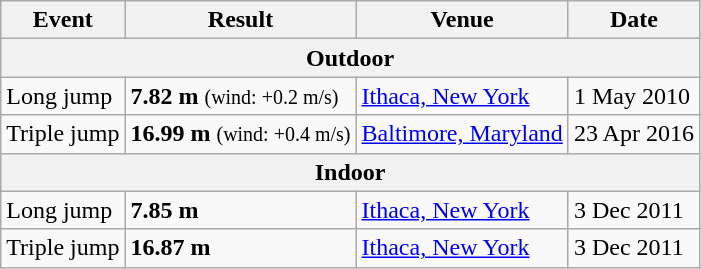<table class="wikitable">
<tr>
<th>Event</th>
<th>Result</th>
<th>Venue</th>
<th>Date</th>
</tr>
<tr>
<th colspan="4">Outdoor</th>
</tr>
<tr>
<td>Long jump</td>
<td><strong>7.82 m</strong> <small>(wind: +0.2 m/s)</small></td>
<td> <a href='#'>Ithaca, New York</a></td>
<td>1 May 2010</td>
</tr>
<tr>
<td>Triple jump</td>
<td><strong>16.99 m</strong> <small>(wind: +0.4 m/s)</small></td>
<td> <a href='#'>Baltimore, Maryland</a></td>
<td>23 Apr 2016</td>
</tr>
<tr>
<th colspan="4">Indoor</th>
</tr>
<tr>
<td>Long jump</td>
<td><strong>7.85 m</strong></td>
<td> <a href='#'>Ithaca, New York</a></td>
<td>3 Dec 2011</td>
</tr>
<tr>
<td>Triple jump</td>
<td><strong>16.87 m</strong></td>
<td> <a href='#'>Ithaca, New York</a></td>
<td>3 Dec 2011</td>
</tr>
</table>
